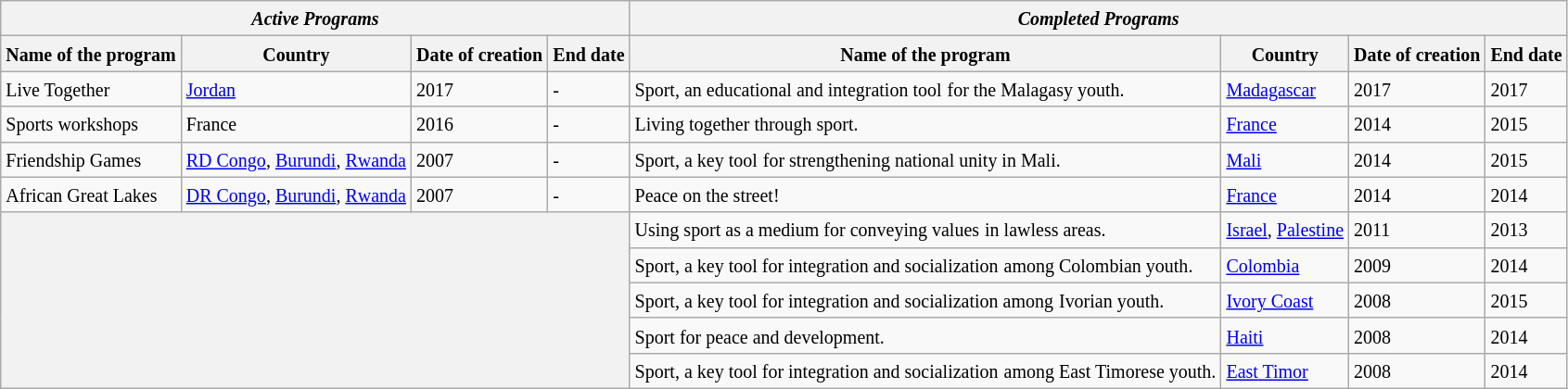<table class="wikitable">
<tr>
<th colspan="4"><em><small>Active Programs</small></em></th>
<th colspan="4"><em><small>Completed Programs</small></em></th>
</tr>
<tr>
<th><small>Name of the program</small></th>
<th><small>Country</small></th>
<th><small>Date of creation</small></th>
<th><small>End date</small></th>
<th><small>Name of the program</small></th>
<th><small>Country</small></th>
<th><small>Date of creation</small></th>
<th><small>End date</small></th>
</tr>
<tr>
<td><small>Live Together</small></td>
<td><small><a href='#'>Jordan</a></small></td>
<td><small>2017</small></td>
<td><small>-</small></td>
<td><small>Sport, an educational and integration tool</small> <small>for the Malagasy youth.</small></td>
<td><small><a href='#'>Madagascar</a></small></td>
<td><small>2017</small></td>
<td><small>2017</small></td>
</tr>
<tr>
<td><small>Sports workshops</small></td>
<td><small>France</small></td>
<td><small>2016</small></td>
<td><small>-</small></td>
<td><small>Living together through sport.</small></td>
<td><small><a href='#'>France</a></small></td>
<td><small>2014</small></td>
<td><small>2015</small></td>
</tr>
<tr>
<td><small>Friendship Games</small></td>
<td><small><a href='#'>RD Congo</a>, <a href='#'>Burundi</a>, <a href='#'>Rwanda</a></small></td>
<td><small>2007</small></td>
<td><small>-</small></td>
<td><small>Sport, a key tool</small> <small>for strengthening national unity in Mali.</small></td>
<td><small><a href='#'>Mali</a></small></td>
<td><small>2014</small></td>
<td><small>2015</small></td>
</tr>
<tr>
<td><small>African Great Lakes</small></td>
<td><small><a href='#'>DR Congo</a>, <a href='#'>Burundi</a>, <a href='#'>Rwanda</a></small></td>
<td><small>2007</small></td>
<td><small>-</small></td>
<td><small>Peace on the street!</small></td>
<td><small><a href='#'>France</a></small></td>
<td><small>2014</small></td>
<td><small>2014</small></td>
</tr>
<tr>
<th colspan="4" rowspan="5"></th>
<td><small>Using sport as a medium for conveying values</small> <small>in lawless areas.</small></td>
<td><small><a href='#'>Israel</a>, <a href='#'>Palestine</a></small></td>
<td><small>2011</small></td>
<td><small>2013</small></td>
</tr>
<tr>
<td><small>Sport, a key tool for integration and socialization</small> <small>among Colombian youth</small><small>.</small></td>
<td><small><a href='#'>Colombia</a></small></td>
<td><small>2009</small></td>
<td><small>2014</small></td>
</tr>
<tr>
<td><small>Sport, a key tool for integration and socialization among</small> <small>Ivorian youth.</small></td>
<td><small><a href='#'>Ivory Coast</a></small></td>
<td><small>2008</small></td>
<td><small>2015</small></td>
</tr>
<tr>
<td><small>Sport for peace and development.</small></td>
<td><small><a href='#'>Haiti</a></small></td>
<td><small>2008</small></td>
<td><small>2014</small></td>
</tr>
<tr>
<td><small>Sport, a key tool for integration and socialization</small> <small>among East Timorese youth.</small></td>
<td><small><a href='#'>East Timor</a></small></td>
<td><small>2008</small></td>
<td><small>2014</small></td>
</tr>
</table>
